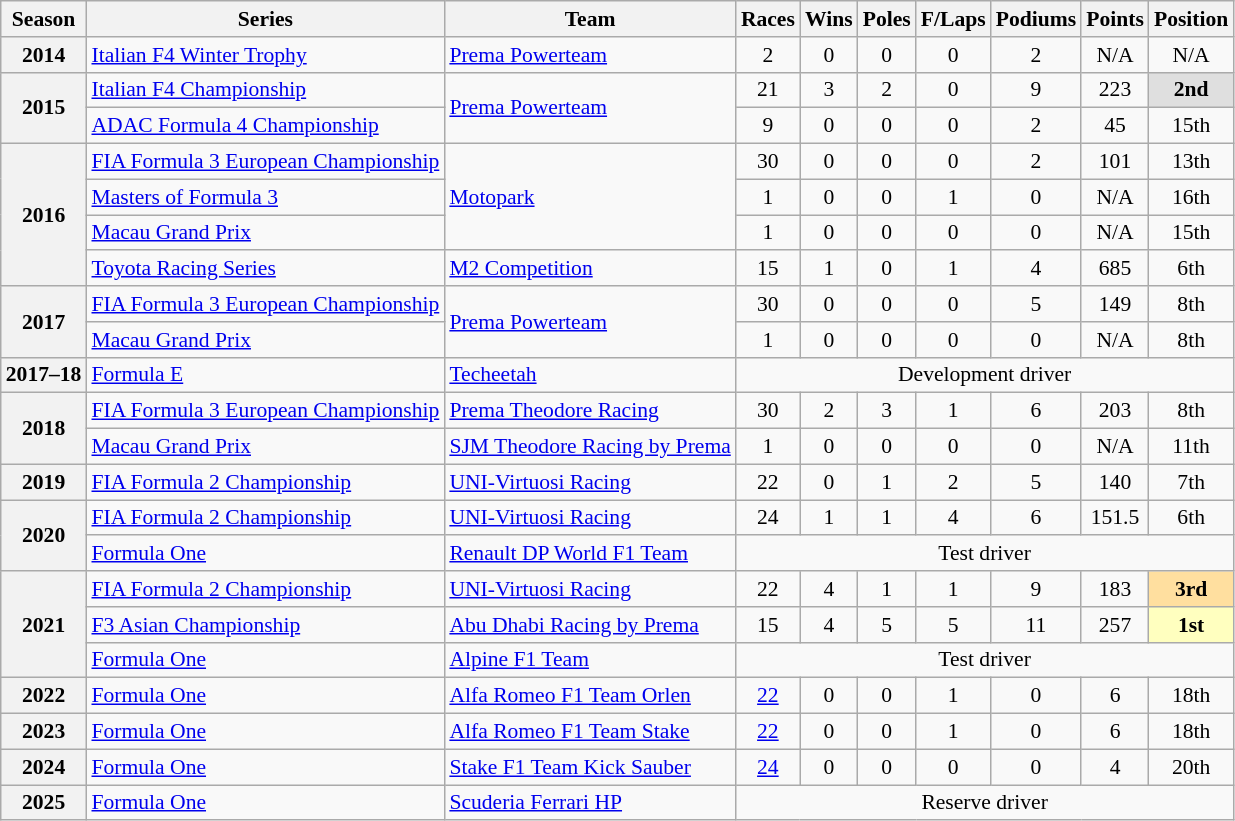<table class="wikitable" style="font-size: 90%; text-align:center">
<tr>
<th>Season</th>
<th>Series</th>
<th>Team</th>
<th>Races</th>
<th>Wins</th>
<th>Poles</th>
<th>F/Laps</th>
<th>Podiums</th>
<th>Points</th>
<th>Position</th>
</tr>
<tr>
<th>2014</th>
<td align=left><a href='#'>Italian F4 Winter Trophy</a></td>
<td align=left><a href='#'>Prema Powerteam</a></td>
<td>2</td>
<td>0</td>
<td>0</td>
<td>0</td>
<td>2</td>
<td>N/A</td>
<td>N/A</td>
</tr>
<tr>
<th rowspan=2>2015</th>
<td align=left><a href='#'>Italian F4 Championship</a></td>
<td rowspan=2 align=left><a href='#'>Prema Powerteam</a></td>
<td>21</td>
<td>3</td>
<td>2</td>
<td>0</td>
<td>9</td>
<td>223</td>
<td style="background:#DFDFDF;"><strong>2nd</strong></td>
</tr>
<tr>
<td align=left><a href='#'>ADAC Formula 4 Championship</a></td>
<td>9</td>
<td>0</td>
<td>0</td>
<td>0</td>
<td>2</td>
<td>45</td>
<td>15th</td>
</tr>
<tr>
<th rowspan=4>2016</th>
<td align=left><a href='#'>FIA Formula 3 European Championship</a></td>
<td align=left rowspan=3><a href='#'>Motopark</a></td>
<td>30</td>
<td>0</td>
<td>0</td>
<td>0</td>
<td>2</td>
<td>101</td>
<td>13th</td>
</tr>
<tr>
<td align=left><a href='#'>Masters of Formula 3</a></td>
<td>1</td>
<td>0</td>
<td>0</td>
<td>1</td>
<td>0</td>
<td>N/A</td>
<td>16th</td>
</tr>
<tr>
<td align=left><a href='#'>Macau Grand Prix</a></td>
<td>1</td>
<td>0</td>
<td>0</td>
<td>0</td>
<td>0</td>
<td>N/A</td>
<td>15th</td>
</tr>
<tr>
<td align=left><a href='#'>Toyota Racing Series</a></td>
<td align=left><a href='#'>M2 Competition</a></td>
<td>15</td>
<td>1</td>
<td>0</td>
<td>1</td>
<td>4</td>
<td>685</td>
<td>6th</td>
</tr>
<tr>
<th rowspan=2>2017</th>
<td align=left><a href='#'>FIA Formula 3 European Championship</a></td>
<td align=left rowspan=2><a href='#'>Prema Powerteam</a></td>
<td>30</td>
<td>0</td>
<td>0</td>
<td>0</td>
<td>5</td>
<td>149</td>
<td>8th</td>
</tr>
<tr>
<td align=left><a href='#'>Macau Grand Prix</a></td>
<td>1</td>
<td>0</td>
<td>0</td>
<td>0</td>
<td>0</td>
<td>N/A</td>
<td>8th</td>
</tr>
<tr>
<th>2017–18</th>
<td align=left><a href='#'>Formula E</a></td>
<td align=left><a href='#'>Techeetah</a></td>
<td colspan="7">Development driver</td>
</tr>
<tr>
<th rowspan=2>2018</th>
<td align=left><a href='#'>FIA Formula 3 European Championship</a></td>
<td align=left><a href='#'>Prema Theodore Racing</a></td>
<td>30</td>
<td>2</td>
<td>3</td>
<td>1</td>
<td>6</td>
<td>203</td>
<td>8th</td>
</tr>
<tr>
<td align=left><a href='#'>Macau Grand Prix</a></td>
<td align=left><a href='#'>SJM Theodore Racing by Prema</a></td>
<td>1</td>
<td>0</td>
<td>0</td>
<td>0</td>
<td>0</td>
<td>N/A</td>
<td>11th</td>
</tr>
<tr>
<th>2019</th>
<td align=left><a href='#'>FIA Formula 2 Championship</a></td>
<td align=left><a href='#'>UNI-Virtuosi Racing</a></td>
<td>22</td>
<td>0</td>
<td>1</td>
<td>2</td>
<td>5</td>
<td>140</td>
<td>7th</td>
</tr>
<tr>
<th rowspan=2>2020</th>
<td align=left><a href='#'>FIA Formula 2 Championship</a></td>
<td align=left><a href='#'>UNI-Virtuosi Racing</a></td>
<td>24</td>
<td>1</td>
<td>1</td>
<td>4</td>
<td>6</td>
<td>151.5</td>
<td>6th</td>
</tr>
<tr>
<td align=left><a href='#'>Formula One</a></td>
<td align=left><a href='#'>Renault DP World F1 Team</a></td>
<td colspan="7">Test driver</td>
</tr>
<tr>
<th rowspan="3">2021</th>
<td align=left><a href='#'>FIA Formula 2 Championship</a></td>
<td align=left><a href='#'>UNI-Virtuosi Racing</a></td>
<td>22</td>
<td>4</td>
<td>1</td>
<td>1</td>
<td>9</td>
<td>183</td>
<td style="background:#FFDF9F;"><strong>3rd</strong></td>
</tr>
<tr>
<td align=left><a href='#'>F3 Asian Championship</a></td>
<td align=left><a href='#'>Abu Dhabi Racing by Prema</a></td>
<td>15</td>
<td>4</td>
<td>5</td>
<td>5</td>
<td>11</td>
<td>257</td>
<td style="background:#FFFFBF;"><strong>1st</strong></td>
</tr>
<tr>
<td align=left><a href='#'>Formula One</a></td>
<td align=left><a href='#'>Alpine F1 Team</a></td>
<td colspan="7">Test driver</td>
</tr>
<tr>
<th>2022</th>
<td align=left><a href='#'>Formula One</a></td>
<td align=left><a href='#'>Alfa Romeo F1 Team Orlen</a></td>
<td><a href='#'>22</a></td>
<td>0</td>
<td>0</td>
<td>1</td>
<td>0</td>
<td>6</td>
<td>18th</td>
</tr>
<tr>
<th>2023</th>
<td align=left><a href='#'>Formula One</a></td>
<td align=left><a href='#'>Alfa Romeo F1 Team Stake</a></td>
<td><a href='#'>22</a></td>
<td>0</td>
<td>0</td>
<td>1</td>
<td>0</td>
<td>6</td>
<td>18th</td>
</tr>
<tr>
<th>2024</th>
<td align=left><a href='#'>Formula One</a></td>
<td align=left><a href='#'>Stake F1 Team Kick Sauber</a></td>
<td><a href='#'>24</a></td>
<td>0</td>
<td>0</td>
<td>0</td>
<td>0</td>
<td>4</td>
<td>20th</td>
</tr>
<tr>
<th>2025</th>
<td align="left"><a href='#'>Formula One</a></td>
<td align="left"><a href='#'>Scuderia Ferrari HP</a></td>
<td colspan="7">Reserve driver</td>
</tr>
</table>
